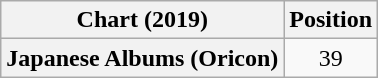<table class="wikitable plainrowheaders" style="text-align:center">
<tr>
<th scope="col">Chart (2019)</th>
<th scope="col">Position</th>
</tr>
<tr>
<th scope="row">Japanese Albums (Oricon)</th>
<td>39</td>
</tr>
</table>
